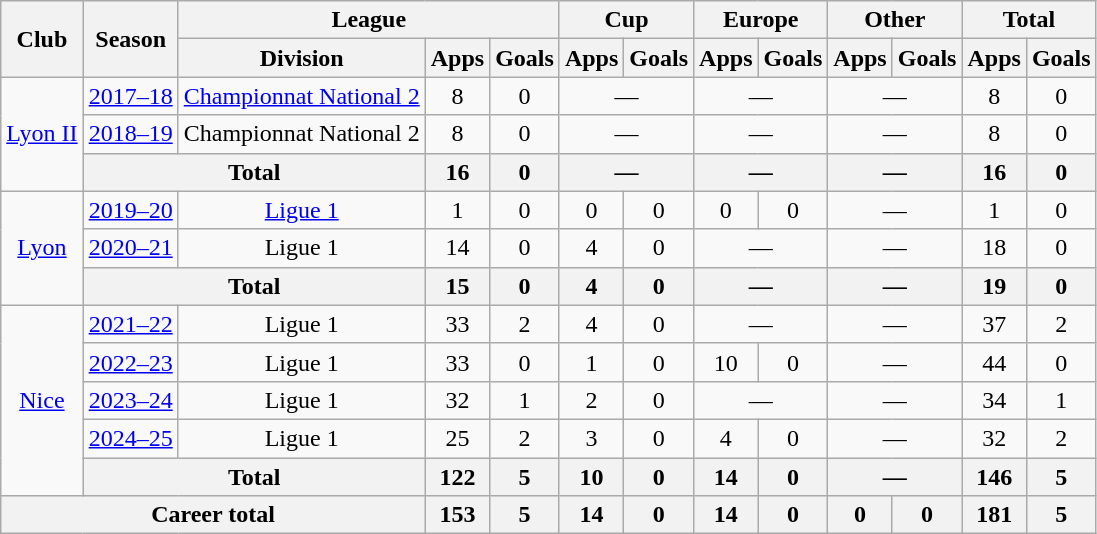<table class="wikitable" style="text-align: center;">
<tr>
<th rowspan="2">Club</th>
<th rowspan="2">Season</th>
<th colspan="3">League</th>
<th colspan="2">Cup</th>
<th colspan="2">Europe</th>
<th colspan="2">Other</th>
<th colspan="2">Total</th>
</tr>
<tr>
<th>Division</th>
<th>Apps</th>
<th>Goals</th>
<th>Apps</th>
<th>Goals</th>
<th>Apps</th>
<th>Goals</th>
<th>Apps</th>
<th>Goals</th>
<th>Apps</th>
<th>Goals</th>
</tr>
<tr>
<td rowspan="3"><a href='#'>Lyon II</a></td>
<td><a href='#'>2017–18</a></td>
<td><a href='#'>Championnat National 2</a></td>
<td>8</td>
<td>0</td>
<td colspan="2">—</td>
<td colspan="2">—</td>
<td colspan="2">—</td>
<td>8</td>
<td>0</td>
</tr>
<tr>
<td><a href='#'>2018–19</a></td>
<td>Championnat National 2</td>
<td>8</td>
<td>0</td>
<td colspan="2">—</td>
<td colspan="2">—</td>
<td colspan="2">—</td>
<td>8</td>
<td>0</td>
</tr>
<tr>
<th colspan="2">Total</th>
<th>16</th>
<th>0</th>
<th colspan="2">—</th>
<th colspan="2">—</th>
<th colspan="2">—</th>
<th>16</th>
<th>0</th>
</tr>
<tr>
<td rowspan="3"><a href='#'>Lyon</a></td>
<td><a href='#'>2019–20</a></td>
<td><a href='#'>Ligue 1</a></td>
<td>1</td>
<td>0</td>
<td>0</td>
<td>0</td>
<td>0</td>
<td>0</td>
<td colspan="2">—</td>
<td>1</td>
<td>0</td>
</tr>
<tr>
<td><a href='#'>2020–21</a></td>
<td>Ligue 1</td>
<td>14</td>
<td>0</td>
<td>4</td>
<td>0</td>
<td colspan="2">—</td>
<td colspan="2">—</td>
<td>18</td>
<td>0</td>
</tr>
<tr>
<th colspan="2">Total</th>
<th>15</th>
<th>0</th>
<th>4</th>
<th>0</th>
<th colspan="2">—</th>
<th colspan="2">—</th>
<th>19</th>
<th>0</th>
</tr>
<tr>
<td rowspan="5"><a href='#'>Nice</a></td>
<td><a href='#'>2021–22</a></td>
<td>Ligue 1</td>
<td>33</td>
<td>2</td>
<td>4</td>
<td>0</td>
<td colspan="2">—</td>
<td colspan="2">—</td>
<td>37</td>
<td>2</td>
</tr>
<tr>
<td><a href='#'>2022–23</a></td>
<td>Ligue 1</td>
<td>33</td>
<td>0</td>
<td>1</td>
<td>0</td>
<td>10</td>
<td>0</td>
<td colspan="2">—</td>
<td>44</td>
<td>0</td>
</tr>
<tr>
<td><a href='#'>2023–24</a></td>
<td>Ligue 1</td>
<td>32</td>
<td>1</td>
<td>2</td>
<td>0</td>
<td colspan="2">—</td>
<td colspan="2">—</td>
<td>34</td>
<td>1</td>
</tr>
<tr>
<td><a href='#'>2024–25</a></td>
<td>Ligue 1</td>
<td>25</td>
<td>2</td>
<td>3</td>
<td>0</td>
<td>4</td>
<td>0</td>
<td colspan="2">—</td>
<td>32</td>
<td>2</td>
</tr>
<tr>
<th colspan="2">Total</th>
<th>122</th>
<th>5</th>
<th>10</th>
<th>0</th>
<th>14</th>
<th>0</th>
<th colspan="2">—</th>
<th>146</th>
<th>5</th>
</tr>
<tr>
<th colspan="3">Career total</th>
<th>153</th>
<th>5</th>
<th>14</th>
<th>0</th>
<th>14</th>
<th>0</th>
<th>0</th>
<th>0</th>
<th>181</th>
<th>5</th>
</tr>
</table>
